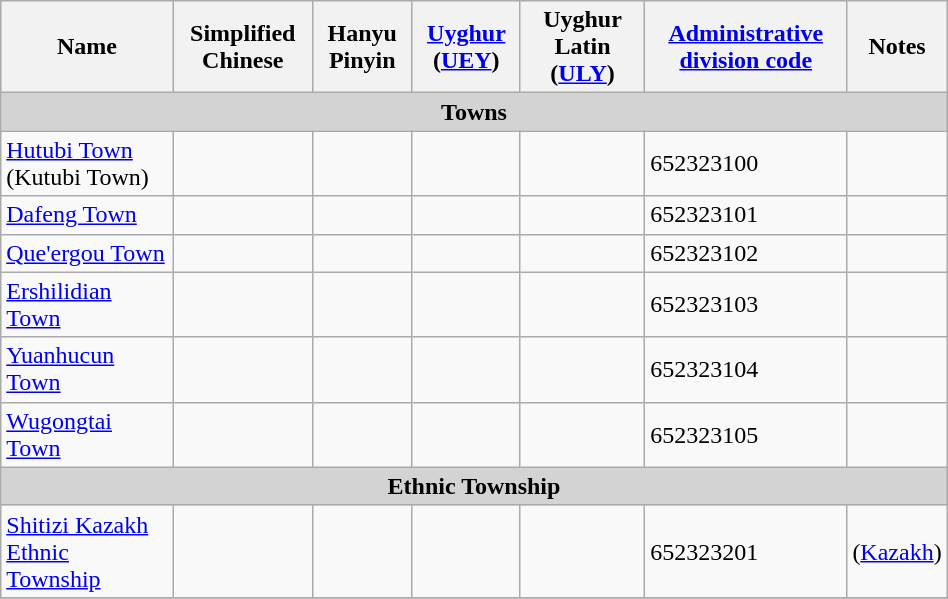<table class="wikitable" align="center" style="width:50%; border="1">
<tr>
<th>Name</th>
<th>Simplified Chinese</th>
<th>Hanyu Pinyin</th>
<th><a href='#'>Uyghur</a> (<a href='#'>UEY</a>)</th>
<th>Uyghur Latin (<a href='#'>ULY</a>)</th>
<th><a href='#'>Administrative division code</a></th>
<th>Notes</th>
</tr>
<tr>
<td colspan="7"  style="text-align:center; background:#d3d3d3;"><strong>Towns</strong></td>
</tr>
<tr --------->
<td><a href='#'>Hutubi Town</a><br>(Kutubi Town)</td>
<td></td>
<td></td>
<td></td>
<td></td>
<td>652323100</td>
<td></td>
</tr>
<tr>
<td><a href='#'>Dafeng Town</a></td>
<td></td>
<td></td>
<td></td>
<td></td>
<td>652323101</td>
<td></td>
</tr>
<tr>
<td><a href='#'>Que'ergou Town</a></td>
<td></td>
<td></td>
<td></td>
<td></td>
<td>652323102</td>
<td></td>
</tr>
<tr>
<td><a href='#'>Ershilidian Town</a></td>
<td></td>
<td></td>
<td></td>
<td></td>
<td>652323103</td>
<td></td>
</tr>
<tr>
<td><a href='#'>Yuanhucun Town</a></td>
<td></td>
<td></td>
<td></td>
<td></td>
<td>652323104</td>
<td></td>
</tr>
<tr>
<td><a href='#'>Wugongtai Town</a></td>
<td></td>
<td></td>
<td></td>
<td></td>
<td>652323105</td>
<td></td>
</tr>
<tr>
<td colspan="7"  style="text-align:center; background:#d3d3d3;"><strong>Ethnic Township</strong></td>
</tr>
<tr --------->
<td><a href='#'>Shitizi Kazakh Ethnic Township</a></td>
<td></td>
<td></td>
<td></td>
<td></td>
<td>652323201</td>
<td>(<a href='#'>Kazakh</a>)<br></td>
</tr>
<tr>
</tr>
</table>
